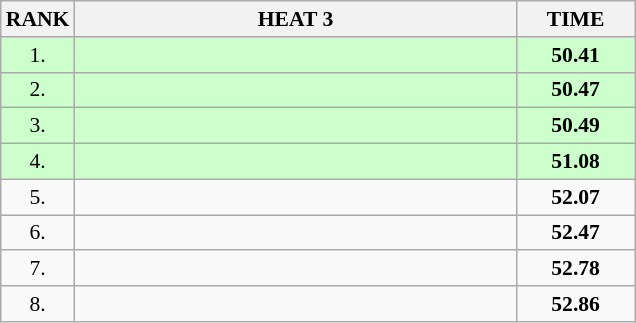<table class="wikitable" style="border-collapse: collapse; font-size: 90%;">
<tr>
<th>RANK</th>
<th style="width: 20em">HEAT 3</th>
<th style="width: 5em">TIME</th>
</tr>
<tr style="background:#ccffcc;">
<td align="center">1.</td>
<td></td>
<td align="center"><strong>50.41</strong></td>
</tr>
<tr style="background:#ccffcc;">
<td align="center">2.</td>
<td></td>
<td align="center"><strong>50.47</strong></td>
</tr>
<tr style="background:#ccffcc;">
<td align="center">3.</td>
<td></td>
<td align="center"><strong>50.49</strong></td>
</tr>
<tr style="background:#ccffcc;">
<td align="center">4.</td>
<td></td>
<td align="center"><strong>51.08</strong></td>
</tr>
<tr>
<td align="center">5.</td>
<td></td>
<td align="center"><strong>52.07</strong></td>
</tr>
<tr>
<td align="center">6.</td>
<td></td>
<td align="center"><strong>52.47</strong></td>
</tr>
<tr>
<td align="center">7.</td>
<td></td>
<td align="center"><strong>52.78</strong></td>
</tr>
<tr>
<td align="center">8.</td>
<td></td>
<td align="center"><strong>52.86</strong></td>
</tr>
</table>
